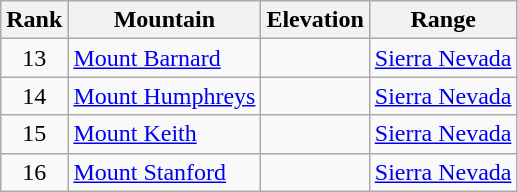<table class="wikitable">
<tr>
<th>Rank</th>
<th>Mountain</th>
<th>Elevation</th>
<th>Range</th>
</tr>
<tr>
<td align=center>13</td>
<td><a href='#'>Mount Barnard</a></td>
<td></td>
<td><a href='#'>Sierra Nevada</a></td>
</tr>
<tr>
<td align=center>14</td>
<td><a href='#'>Mount Humphreys</a></td>
<td></td>
<td><a href='#'>Sierra Nevada</a></td>
</tr>
<tr>
<td align=center>15</td>
<td><a href='#'>Mount Keith</a></td>
<td></td>
<td><a href='#'>Sierra Nevada</a></td>
</tr>
<tr>
<td align=center>16</td>
<td><a href='#'>Mount Stanford</a></td>
<td></td>
<td><a href='#'>Sierra Nevada</a></td>
</tr>
</table>
